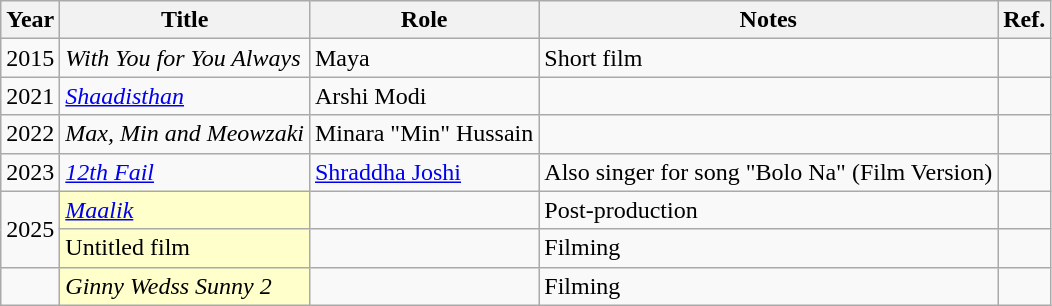<table class="wikitable sortable">
<tr>
<th>Year</th>
<th>Title</th>
<th>Role</th>
<th class="unsortable">Notes</th>
<th class="unsortable">Ref.</th>
</tr>
<tr>
<td>2015</td>
<td><em>With You for You Always</em></td>
<td>Maya</td>
<td>Short film</td>
<td></td>
</tr>
<tr>
<td>2021</td>
<td><em><a href='#'>Shaadisthan</a></em></td>
<td>Arshi Modi</td>
<td></td>
<td></td>
</tr>
<tr>
<td>2022</td>
<td><em>Max, Min and Meowzaki</em></td>
<td>Minara "Min" Hussain</td>
<td></td>
<td></td>
</tr>
<tr>
<td>2023</td>
<td><em><a href='#'>12th Fail</a></em></td>
<td><a href='#'>Shraddha Joshi</a></td>
<td>Also singer for song "Bolo Na" (Film Version)</td>
<td></td>
</tr>
<tr>
<td rowspan="2">2025</td>
<td style="background:#ffc;"><em><a href='#'>Maalik</a></em></td>
<td></td>
<td>Post-production</td>
<td></td>
</tr>
<tr>
<td style="background:#ffc;">Untitled film </td>
<td></td>
<td>Filming</td>
<td></td>
</tr>
<tr>
<td></td>
<td style="background:#ffc;"><em>Ginny Wedss Sunny 2</em> </td>
<td></td>
<td>Filming</td>
<td></td>
</tr>
</table>
